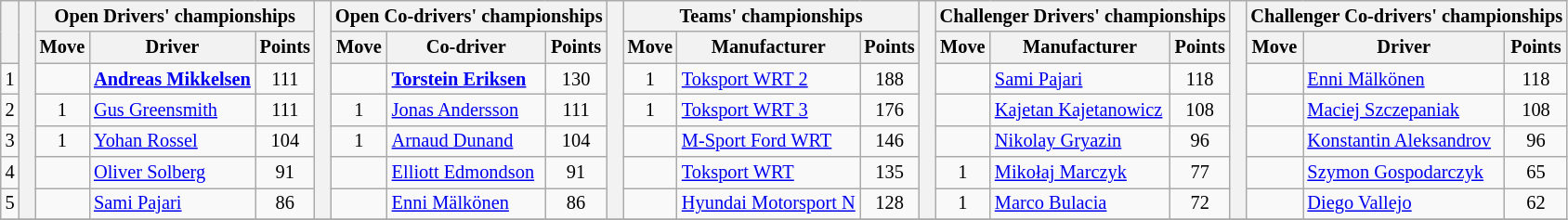<table class="wikitable" style="font-size:85%;">
<tr>
<th rowspan="2"></th>
<th rowspan="7" style="width:5px;"></th>
<th colspan="3" nowrap>Open Drivers' championships</th>
<th rowspan="7" style="width:5px;"></th>
<th colspan="3" nowrap>Open Co-drivers' championships</th>
<th rowspan="7" style="width:5px;"></th>
<th colspan="3" nowrap>Teams' championships</th>
<th rowspan="7" style="width:5px;"></th>
<th colspan="3" nowrap>Challenger Drivers' championships</th>
<th rowspan="7" style="width:5px;"></th>
<th colspan="3" nowrap>Challenger Co-drivers' championships</th>
</tr>
<tr>
<th>Move</th>
<th>Driver</th>
<th>Points</th>
<th>Move</th>
<th>Co-driver</th>
<th>Points</th>
<th>Move</th>
<th>Manufacturer</th>
<th>Points</th>
<th>Move</th>
<th>Manufacturer</th>
<th>Points</th>
<th>Move</th>
<th>Driver</th>
<th>Points</th>
</tr>
<tr>
<td align="center">1</td>
<td align="center"></td>
<td><strong><a href='#'>Andreas Mikkelsen</a></strong></td>
<td align="center">111</td>
<td align="center"></td>
<td><strong><a href='#'>Torstein Eriksen</a></strong></td>
<td align="center">130</td>
<td align="center"> 1</td>
<td><a href='#'>Toksport WRT 2</a></td>
<td align="center">188</td>
<td align="center"></td>
<td><a href='#'>Sami Pajari</a></td>
<td align="center">118</td>
<td align="center"></td>
<td><a href='#'>Enni Mälkönen</a></td>
<td align="center">118</td>
</tr>
<tr>
<td align="center">2</td>
<td align="center"> 1</td>
<td><a href='#'>Gus Greensmith</a></td>
<td align="center">111</td>
<td align="center"> 1</td>
<td><a href='#'>Jonas Andersson</a></td>
<td align="center">111</td>
<td align="center"> 1</td>
<td><a href='#'>Toksport WRT 3</a></td>
<td align="center">176</td>
<td align="center"></td>
<td><a href='#'>Kajetan Kajetanowicz</a></td>
<td align="center">108</td>
<td align="center"></td>
<td><a href='#'>Maciej Szczepaniak</a></td>
<td align="center">108</td>
</tr>
<tr>
<td align="center">3</td>
<td align="center"> 1</td>
<td><a href='#'>Yohan Rossel</a></td>
<td align="center">104</td>
<td align="center"> 1</td>
<td><a href='#'>Arnaud Dunand</a></td>
<td align="center">104</td>
<td align="center"></td>
<td><a href='#'>M-Sport Ford WRT</a></td>
<td align="center">146</td>
<td align="center"></td>
<td><a href='#'>Nikolay Gryazin</a></td>
<td align="center">96</td>
<td align="center"></td>
<td><a href='#'>Konstantin Aleksandrov</a></td>
<td align="center">96</td>
</tr>
<tr>
<td align="center">4</td>
<td align="center"></td>
<td><a href='#'>Oliver Solberg</a></td>
<td align="center">91</td>
<td align="center"></td>
<td><a href='#'>Elliott Edmondson</a></td>
<td align="center">91</td>
<td align="center"></td>
<td><a href='#'>Toksport WRT</a></td>
<td align="center">135</td>
<td align="center"> 1</td>
<td><a href='#'>Mikołaj Marczyk</a></td>
<td align="center">77</td>
<td align="center"></td>
<td><a href='#'>Szymon Gospodarczyk</a></td>
<td align="center">65</td>
</tr>
<tr>
<td align="center">5</td>
<td align="center"></td>
<td><a href='#'>Sami Pajari</a></td>
<td align="center">86</td>
<td align="center"></td>
<td><a href='#'>Enni Mälkönen</a></td>
<td align="center">86</td>
<td align="center"></td>
<td><a href='#'>Hyundai Motorsport N</a></td>
<td align="center">128</td>
<td align="center"> 1</td>
<td><a href='#'>Marco Bulacia</a></td>
<td align="center">72</td>
<td align="center"></td>
<td><a href='#'>Diego Vallejo</a></td>
<td align="center">62</td>
</tr>
<tr>
</tr>
</table>
